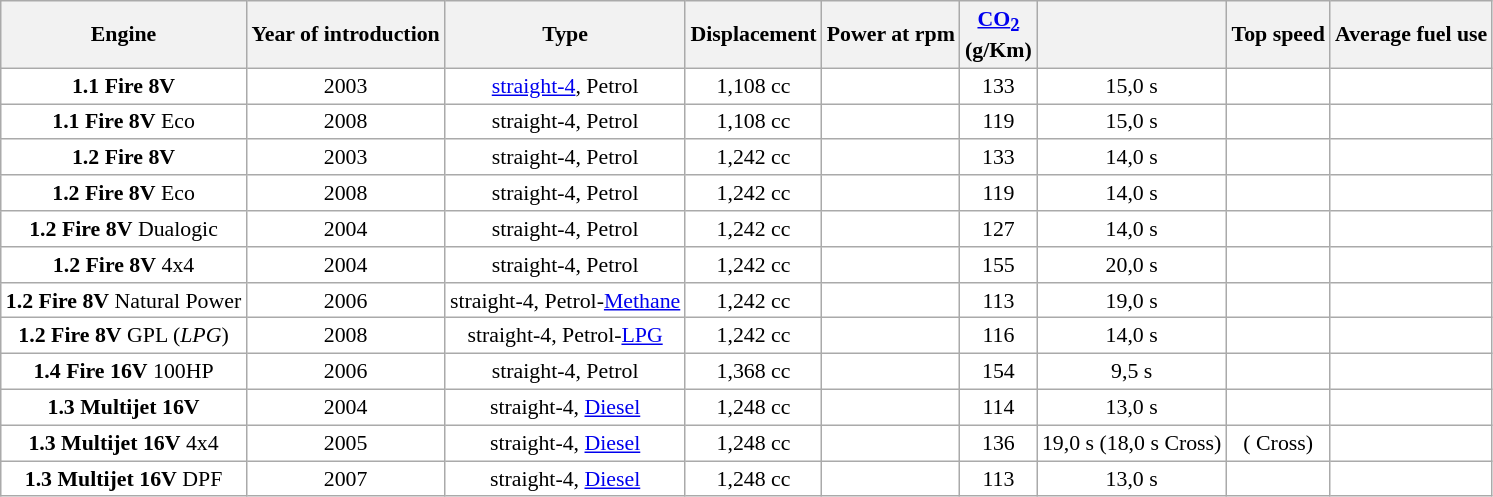<table class="wikitable sortable" style="text-align:center; font-size:91%;">
<tr>
<th>Engine</th>
<th>Year of introduction</th>
<th>Type</th>
<th>Displacement</th>
<th>Power at rpm</th>
<th><a href='#'>CO<sub>2</sub></a><br> (g/Km)</th>
<th></th>
<th>Top speed<br></th>
<th>Average fuel use</th>
</tr>
<tr style="background:#fff;">
<td><strong>1.1 Fire 8V</strong></td>
<td>2003</td>
<td><a href='#'>straight-4</a>, Petrol</td>
<td>1,108 cc</td>
<td></td>
<td>133</td>
<td>15,0 s</td>
<td></td>
<td></td>
</tr>
<tr style="background:#fff;">
<td><strong>1.1 Fire 8V</strong> Eco</td>
<td>2008</td>
<td>straight-4, Petrol</td>
<td>1,108 cc</td>
<td></td>
<td>119</td>
<td>15,0 s</td>
<td></td>
<td></td>
</tr>
<tr style="background:#fff;">
<td><strong>1.2 Fire 8V</strong></td>
<td>2003</td>
<td>straight-4, Petrol</td>
<td>1,242 cc</td>
<td></td>
<td>133</td>
<td>14,0 s</td>
<td></td>
<td></td>
</tr>
<tr style="background:#fff;">
<td><strong>1.2 Fire 8V</strong> Eco</td>
<td>2008</td>
<td>straight-4, Petrol</td>
<td>1,242 cc</td>
<td></td>
<td>119</td>
<td>14,0 s</td>
<td></td>
<td></td>
</tr>
<tr style="background:#fff;">
<td><strong>1.2 Fire 8V</strong> Dualogic</td>
<td>2004</td>
<td>straight-4, Petrol</td>
<td>1,242 cc</td>
<td></td>
<td>127</td>
<td>14,0 s</td>
<td></td>
<td></td>
</tr>
<tr style="background:#fff;">
<td><strong>1.2 Fire 8V</strong> 4x4</td>
<td>2004</td>
<td>straight-4, Petrol</td>
<td>1,242 cc</td>
<td></td>
<td>155</td>
<td>20,0 s</td>
<td></td>
<td></td>
</tr>
<tr style="background:#fff;">
<td><strong>1.2 Fire 8V</strong> Natural Power</td>
<td>2006</td>
<td>straight-4, Petrol-<a href='#'>Methane</a></td>
<td>1,242 cc</td>
<td></td>
<td>113</td>
<td>19,0 s</td>
<td></td>
<td></td>
</tr>
<tr style="background:#fff;">
<td><strong>1.2 Fire 8V</strong> GPL (<em>LPG</em>)</td>
<td>2008</td>
<td>straight-4, Petrol-<a href='#'>LPG</a></td>
<td>1,242 cc</td>
<td></td>
<td>116</td>
<td>14,0 s</td>
<td></td>
<td></td>
</tr>
<tr style="background:#fff;">
<td><strong>1.4 Fire 16V</strong> 100HP</td>
<td>2006</td>
<td>straight-4, Petrol</td>
<td>1,368 cc</td>
<td></td>
<td>154</td>
<td>9,5 s</td>
<td></td>
<td></td>
</tr>
<tr style="background:#fff;">
<td><strong>1.3 Multijet 16V</strong></td>
<td>2004</td>
<td>straight-4, <a href='#'>Diesel</a></td>
<td>1,248 cc</td>
<td></td>
<td>114</td>
<td>13,0 s</td>
<td></td>
<td></td>
</tr>
<tr style="background:#fff;">
<td><strong>1.3 Multijet 16V</strong> 4x4</td>
<td>2005</td>
<td>straight-4, <a href='#'>Diesel</a></td>
<td>1,248 cc</td>
<td></td>
<td>136</td>
<td>19,0 s (18,0 s Cross)</td>
<td> ( Cross)</td>
<td></td>
</tr>
<tr style="background:#fff;">
<td><strong>1.3 Multijet 16V</strong> DPF</td>
<td>2007</td>
<td>straight-4, <a href='#'>Diesel</a></td>
<td>1,248 cc</td>
<td></td>
<td>113</td>
<td>13,0 s</td>
<td></td>
<td></td>
</tr>
</table>
